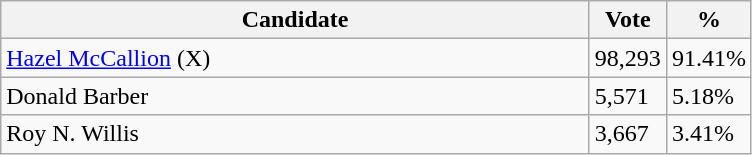<table class="wikitable">
<tr>
<th bgcolor="#DDDDFF" width="385px">Candidate</th>
<th bgcolor="#DDDDFF">Vote</th>
<th bgcolor="#DDDDFF">%</th>
</tr>
<tr>
<td><a href='#'>Hazel McCallion</a> (X)</td>
<td>98,293</td>
<td>91.41%</td>
</tr>
<tr>
<td>Donald Barber</td>
<td>5,571</td>
<td>5.18%</td>
</tr>
<tr>
<td>Roy N. Willis</td>
<td>3,667</td>
<td>3.41%</td>
</tr>
</table>
